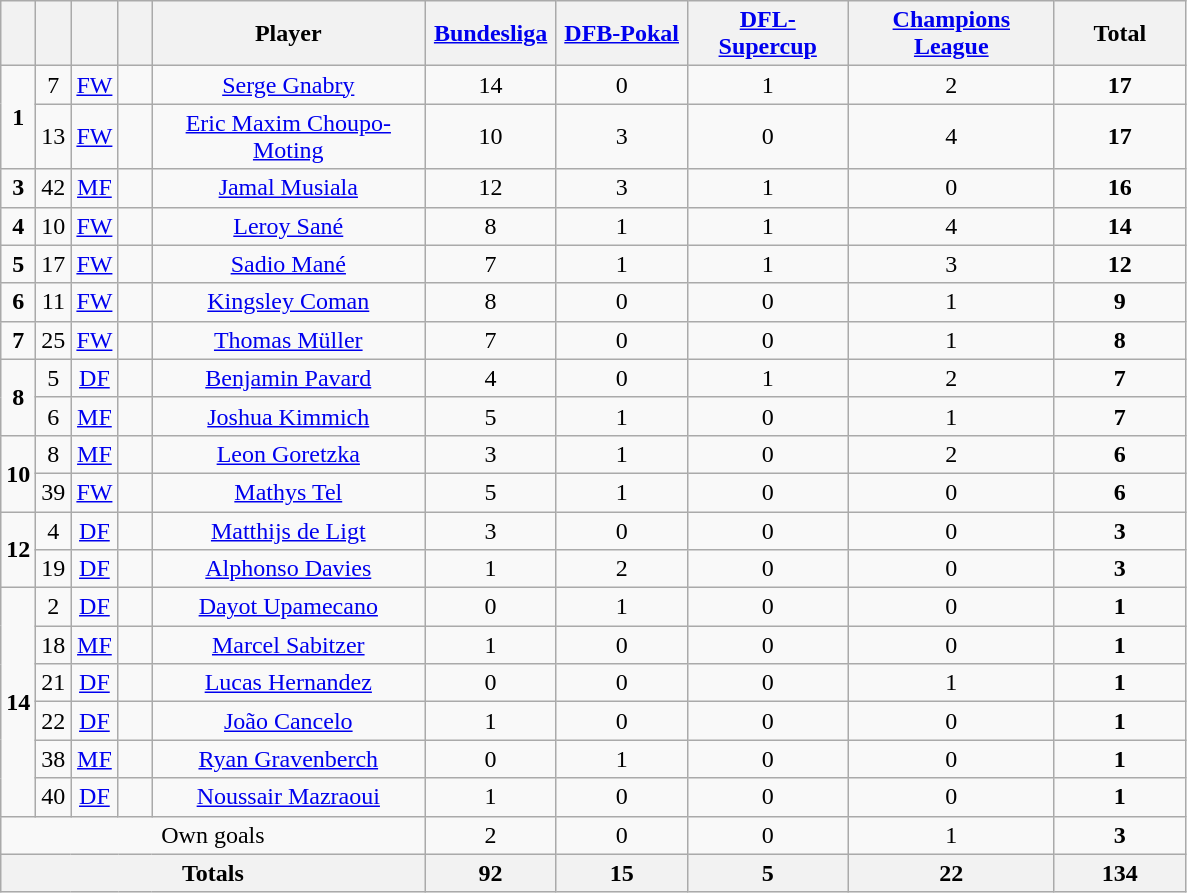<table class="wikitable sortable" style="text-align:center">
<tr>
<th width=15></th>
<th width=15></th>
<th width=15></th>
<th width=15></th>
<th width=175>Player</th>
<th width=80><a href='#'>Bundesliga</a></th>
<th width=80><a href='#'>DFB-Pokal</a></th>
<th width=100><a href='#'>DFL-Supercup</a></th>
<th width=130><a href='#'>Champions League</a></th>
<th width=80>Total</th>
</tr>
<tr>
<td rowspan=2><strong>1</strong></td>
<td>7</td>
<td><a href='#'>FW</a></td>
<td></td>
<td><a href='#'>Serge Gnabry</a></td>
<td>14</td>
<td>0</td>
<td>1</td>
<td>2</td>
<td><strong>17</strong></td>
</tr>
<tr>
<td>13</td>
<td><a href='#'>FW</a></td>
<td></td>
<td><a href='#'>Eric Maxim Choupo-Moting</a></td>
<td>10</td>
<td>3</td>
<td>0</td>
<td>4</td>
<td><strong>17</strong></td>
</tr>
<tr>
<td><strong>3</strong></td>
<td>42</td>
<td><a href='#'>MF</a></td>
<td></td>
<td><a href='#'>Jamal Musiala</a></td>
<td>12</td>
<td>3</td>
<td>1</td>
<td>0</td>
<td><strong>16</strong></td>
</tr>
<tr>
<td><strong>4</strong></td>
<td>10</td>
<td><a href='#'>FW</a></td>
<td></td>
<td><a href='#'>Leroy Sané</a></td>
<td>8</td>
<td>1</td>
<td>1</td>
<td>4</td>
<td><strong>14</strong></td>
</tr>
<tr>
<td><strong>5</strong></td>
<td>17</td>
<td><a href='#'>FW</a></td>
<td></td>
<td><a href='#'>Sadio Mané</a></td>
<td>7</td>
<td>1</td>
<td>1</td>
<td>3</td>
<td><strong>12</strong></td>
</tr>
<tr>
<td><strong>6</strong></td>
<td>11</td>
<td><a href='#'>FW</a></td>
<td></td>
<td><a href='#'>Kingsley Coman</a></td>
<td>8</td>
<td>0</td>
<td>0</td>
<td>1</td>
<td><strong>9</strong></td>
</tr>
<tr>
<td><strong>7</strong></td>
<td>25</td>
<td><a href='#'>FW</a></td>
<td></td>
<td><a href='#'>Thomas Müller</a></td>
<td>7</td>
<td>0</td>
<td>0</td>
<td>1</td>
<td><strong>8</strong></td>
</tr>
<tr>
<td rowspan=2><strong>8</strong></td>
<td>5</td>
<td><a href='#'>DF</a></td>
<td></td>
<td><a href='#'>Benjamin Pavard</a></td>
<td>4</td>
<td>0</td>
<td>1</td>
<td>2</td>
<td><strong>7</strong></td>
</tr>
<tr>
<td>6</td>
<td><a href='#'>MF</a></td>
<td></td>
<td><a href='#'>Joshua Kimmich</a></td>
<td>5</td>
<td>1</td>
<td>0</td>
<td>1</td>
<td><strong>7</strong></td>
</tr>
<tr>
<td rowspan=2><strong>10</strong></td>
<td>8</td>
<td><a href='#'>MF</a></td>
<td></td>
<td><a href='#'>Leon Goretzka</a></td>
<td>3</td>
<td>1</td>
<td>0</td>
<td>2</td>
<td><strong>6</strong></td>
</tr>
<tr>
<td>39</td>
<td><a href='#'>FW</a></td>
<td></td>
<td><a href='#'>Mathys Tel</a></td>
<td>5</td>
<td>1</td>
<td>0</td>
<td>0</td>
<td><strong>6</strong></td>
</tr>
<tr>
<td rowspan=2><strong>12</strong></td>
<td>4</td>
<td><a href='#'>DF</a></td>
<td></td>
<td><a href='#'>Matthijs de Ligt</a></td>
<td>3</td>
<td>0</td>
<td>0</td>
<td>0</td>
<td><strong>3</strong></td>
</tr>
<tr>
<td>19</td>
<td><a href='#'>DF</a></td>
<td></td>
<td><a href='#'>Alphonso Davies</a></td>
<td>1</td>
<td>2</td>
<td>0</td>
<td>0</td>
<td><strong>3</strong></td>
</tr>
<tr>
<td rowspan=6><strong>14</strong></td>
<td>2</td>
<td><a href='#'>DF</a></td>
<td></td>
<td><a href='#'>Dayot Upamecano</a></td>
<td>0</td>
<td>1</td>
<td>0</td>
<td>0</td>
<td><strong>1</strong></td>
</tr>
<tr>
<td>18</td>
<td><a href='#'>MF</a></td>
<td></td>
<td><a href='#'>Marcel Sabitzer</a></td>
<td>1</td>
<td>0</td>
<td>0</td>
<td>0</td>
<td><strong>1</strong></td>
</tr>
<tr>
<td>21</td>
<td><a href='#'>DF</a></td>
<td></td>
<td><a href='#'>Lucas Hernandez</a></td>
<td>0</td>
<td>0</td>
<td>0</td>
<td>1</td>
<td><strong>1</strong></td>
</tr>
<tr>
<td>22</td>
<td><a href='#'>DF</a></td>
<td></td>
<td><a href='#'>João Cancelo</a></td>
<td>1</td>
<td>0</td>
<td>0</td>
<td>0</td>
<td><strong>1</strong></td>
</tr>
<tr>
<td>38</td>
<td><a href='#'>MF</a></td>
<td></td>
<td><a href='#'>Ryan Gravenberch</a></td>
<td>0</td>
<td>1</td>
<td>0</td>
<td>0</td>
<td><strong>1</strong></td>
</tr>
<tr>
<td>40</td>
<td><a href='#'>DF</a></td>
<td></td>
<td><a href='#'>Noussair Mazraoui</a></td>
<td>1</td>
<td>0</td>
<td>0</td>
<td>0</td>
<td><strong>1</strong></td>
</tr>
<tr>
<td colspan=5>Own goals</td>
<td>2</td>
<td>0</td>
<td>0</td>
<td>1</td>
<td><strong>3</strong></td>
</tr>
<tr>
<th colspan=5>Totals</th>
<th>92</th>
<th>15</th>
<th>5</th>
<th>22</th>
<th>134</th>
</tr>
</table>
